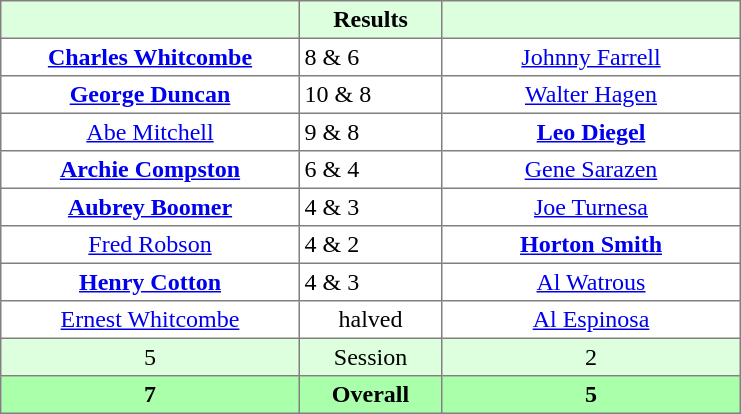<table border="1" cellpadding="3" style="border-collapse: collapse; text-align:center;">
<tr style="background:#dfd;">
<th style="width:12em;"></th>
<th style="width:5.5em;">Results</th>
<th style="width:12em;"></th>
</tr>
<tr>
<td><strong><a href='#'>Charles Whitcombe</a></strong></td>
<td align=left> 8 & 6</td>
<td><a href='#'>Johnny Farrell</a></td>
</tr>
<tr>
<td><strong><a href='#'>George Duncan</a></strong></td>
<td align=left> 10 & 8</td>
<td><a href='#'>Walter Hagen</a></td>
</tr>
<tr>
<td><a href='#'>Abe Mitchell</a></td>
<td align=left> 9 & 8</td>
<td><strong><a href='#'>Leo Diegel</a></strong></td>
</tr>
<tr>
<td><strong><a href='#'>Archie Compston</a></strong></td>
<td align=left> 6 & 4</td>
<td><a href='#'>Gene Sarazen</a></td>
</tr>
<tr>
<td><strong><a href='#'>Aubrey Boomer</a></strong></td>
<td align=left> 4 & 3</td>
<td><a href='#'>Joe Turnesa</a></td>
</tr>
<tr>
<td><a href='#'>Fred Robson</a></td>
<td align=left> 4 & 2</td>
<td><strong><a href='#'>Horton Smith</a></strong></td>
</tr>
<tr>
<td><strong><a href='#'>Henry Cotton</a></strong></td>
<td align=left> 4 & 3</td>
<td><a href='#'>Al Watrous</a></td>
</tr>
<tr>
<td><a href='#'>Ernest Whitcombe</a></td>
<td>halved</td>
<td><a href='#'>Al Espinosa</a></td>
</tr>
<tr style="background:#dfd;">
<td>5</td>
<td>Session</td>
<td>2</td>
</tr>
<tr style="background:#afa;">
<th>7</th>
<th>Overall</th>
<th>5</th>
</tr>
</table>
